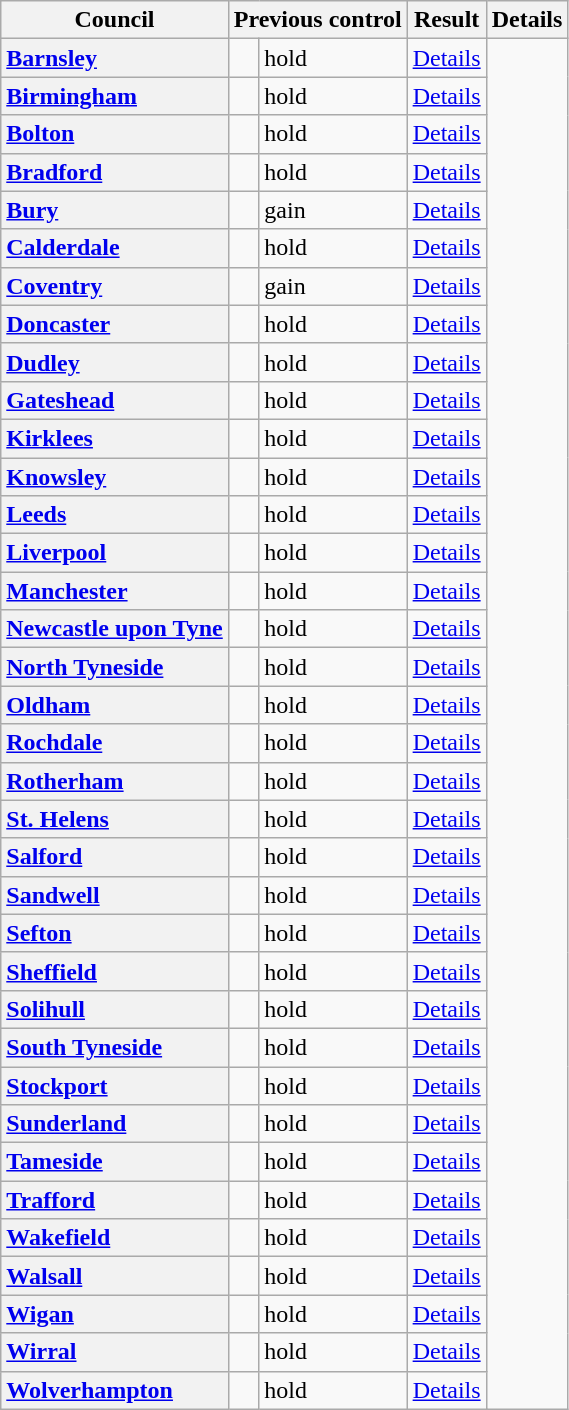<table class="wikitable sortable" border="1">
<tr>
<th scope="col">Council</th>
<th colspan=2>Previous control</th>
<th colspan=2>Result</th>
<th class="unsortable" scope="col">Details</th>
</tr>
<tr>
<th scope="row" style="text-align: left;"><a href='#'>Barnsley</a></th>
<td></td>
<td> hold</td>
<td><a href='#'>Details</a></td>
</tr>
<tr>
<th scope="row" style="text-align: left;"><a href='#'>Birmingham</a></th>
<td></td>
<td> hold</td>
<td><a href='#'>Details</a></td>
</tr>
<tr>
<th scope="row" style="text-align: left;"><a href='#'>Bolton</a></th>
<td></td>
<td> hold</td>
<td><a href='#'>Details</a></td>
</tr>
<tr>
<th scope="row" style="text-align: left;"><a href='#'>Bradford</a></th>
<td></td>
<td> hold</td>
<td><a href='#'>Details</a></td>
</tr>
<tr>
<th scope="row" style="text-align: left;"><a href='#'>Bury</a></th>
<td></td>
<td> gain</td>
<td><a href='#'>Details</a></td>
</tr>
<tr>
<th scope="row" style="text-align: left;"><a href='#'>Calderdale</a></th>
<td></td>
<td> hold</td>
<td><a href='#'>Details</a></td>
</tr>
<tr>
<th scope="row" style="text-align: left;"><a href='#'>Coventry</a></th>
<td></td>
<td> gain</td>
<td><a href='#'>Details</a></td>
</tr>
<tr>
<th scope="row" style="text-align: left;"><a href='#'>Doncaster</a></th>
<td></td>
<td> hold</td>
<td><a href='#'>Details</a></td>
</tr>
<tr>
<th scope="row" style="text-align: left;"><a href='#'>Dudley</a></th>
<td></td>
<td> hold</td>
<td><a href='#'>Details</a></td>
</tr>
<tr>
<th scope="row" style="text-align: left;"><a href='#'>Gateshead</a></th>
<td></td>
<td> hold</td>
<td><a href='#'>Details</a></td>
</tr>
<tr>
<th scope="row" style="text-align: left;"><a href='#'>Kirklees</a></th>
<td></td>
<td> hold</td>
<td><a href='#'>Details</a></td>
</tr>
<tr>
<th scope="row" style="text-align: left;"><a href='#'>Knowsley</a></th>
<td></td>
<td> hold</td>
<td><a href='#'>Details</a></td>
</tr>
<tr>
<th scope="row" style="text-align: left;"><a href='#'>Leeds</a></th>
<td></td>
<td> hold</td>
<td><a href='#'>Details</a></td>
</tr>
<tr>
<th scope="row" style="text-align: left;"><a href='#'>Liverpool</a></th>
<td></td>
<td> hold</td>
<td><a href='#'>Details</a></td>
</tr>
<tr>
<th scope="row" style="text-align: left;"><a href='#'>Manchester</a></th>
<td></td>
<td> hold</td>
<td><a href='#'>Details</a></td>
</tr>
<tr>
<th scope="row" style="text-align: left;"><a href='#'>Newcastle upon Tyne</a></th>
<td></td>
<td> hold</td>
<td><a href='#'>Details</a></td>
</tr>
<tr>
<th scope="row" style="text-align: left;"><a href='#'>North Tyneside</a></th>
<td></td>
<td> hold</td>
<td><a href='#'>Details</a></td>
</tr>
<tr>
<th scope="row" style="text-align: left;"><a href='#'>Oldham</a></th>
<td></td>
<td> hold</td>
<td><a href='#'>Details</a></td>
</tr>
<tr>
<th scope="row" style="text-align: left;"><a href='#'>Rochdale</a></th>
<td></td>
<td> hold</td>
<td><a href='#'>Details</a></td>
</tr>
<tr>
<th scope="row" style="text-align: left;"><a href='#'>Rotherham</a></th>
<td></td>
<td> hold</td>
<td><a href='#'>Details</a></td>
</tr>
<tr>
<th scope="row" style="text-align: left;"><a href='#'>St. Helens</a></th>
<td></td>
<td> hold</td>
<td><a href='#'>Details</a></td>
</tr>
<tr>
<th scope="row" style="text-align: left;"><a href='#'>Salford</a></th>
<td></td>
<td> hold</td>
<td><a href='#'>Details</a></td>
</tr>
<tr>
<th scope="row" style="text-align: left;"><a href='#'>Sandwell</a></th>
<td></td>
<td> hold</td>
<td><a href='#'>Details</a></td>
</tr>
<tr>
<th scope="row" style="text-align: left;"><a href='#'>Sefton</a></th>
<td></td>
<td> hold</td>
<td><a href='#'>Details</a></td>
</tr>
<tr>
<th scope="row" style="text-align: left;"><a href='#'>Sheffield</a></th>
<td></td>
<td> hold</td>
<td><a href='#'>Details</a></td>
</tr>
<tr>
<th scope="row" style="text-align: left;"><a href='#'>Solihull</a></th>
<td></td>
<td> hold</td>
<td><a href='#'>Details</a></td>
</tr>
<tr>
<th scope="row" style="text-align: left;"><a href='#'>South Tyneside</a></th>
<td></td>
<td> hold</td>
<td><a href='#'>Details</a></td>
</tr>
<tr>
<th scope="row" style="text-align: left;"><a href='#'>Stockport</a></th>
<td></td>
<td> hold</td>
<td><a href='#'>Details</a></td>
</tr>
<tr>
<th scope="row" style="text-align: left;"><a href='#'>Sunderland</a></th>
<td></td>
<td> hold</td>
<td><a href='#'>Details</a></td>
</tr>
<tr>
<th scope="row" style="text-align: left;"><a href='#'>Tameside</a></th>
<td></td>
<td> hold</td>
<td><a href='#'>Details</a></td>
</tr>
<tr>
<th scope="row" style="text-align: left;"><a href='#'>Trafford</a></th>
<td></td>
<td> hold</td>
<td><a href='#'>Details</a></td>
</tr>
<tr>
<th scope="row" style="text-align: left;"><a href='#'>Wakefield</a></th>
<td></td>
<td> hold</td>
<td><a href='#'>Details</a></td>
</tr>
<tr>
<th scope="row" style="text-align: left;"><a href='#'>Walsall</a></th>
<td></td>
<td> hold</td>
<td><a href='#'>Details</a></td>
</tr>
<tr>
<th scope="row" style="text-align: left;"><a href='#'>Wigan</a></th>
<td></td>
<td> hold</td>
<td><a href='#'>Details</a></td>
</tr>
<tr>
<th scope="row" style="text-align: left;"><a href='#'>Wirral</a></th>
<td></td>
<td> hold</td>
<td><a href='#'>Details</a></td>
</tr>
<tr>
<th scope="row" style="text-align: left;"><a href='#'>Wolverhampton</a></th>
<td></td>
<td> hold</td>
<td><a href='#'>Details</a></td>
</tr>
</table>
